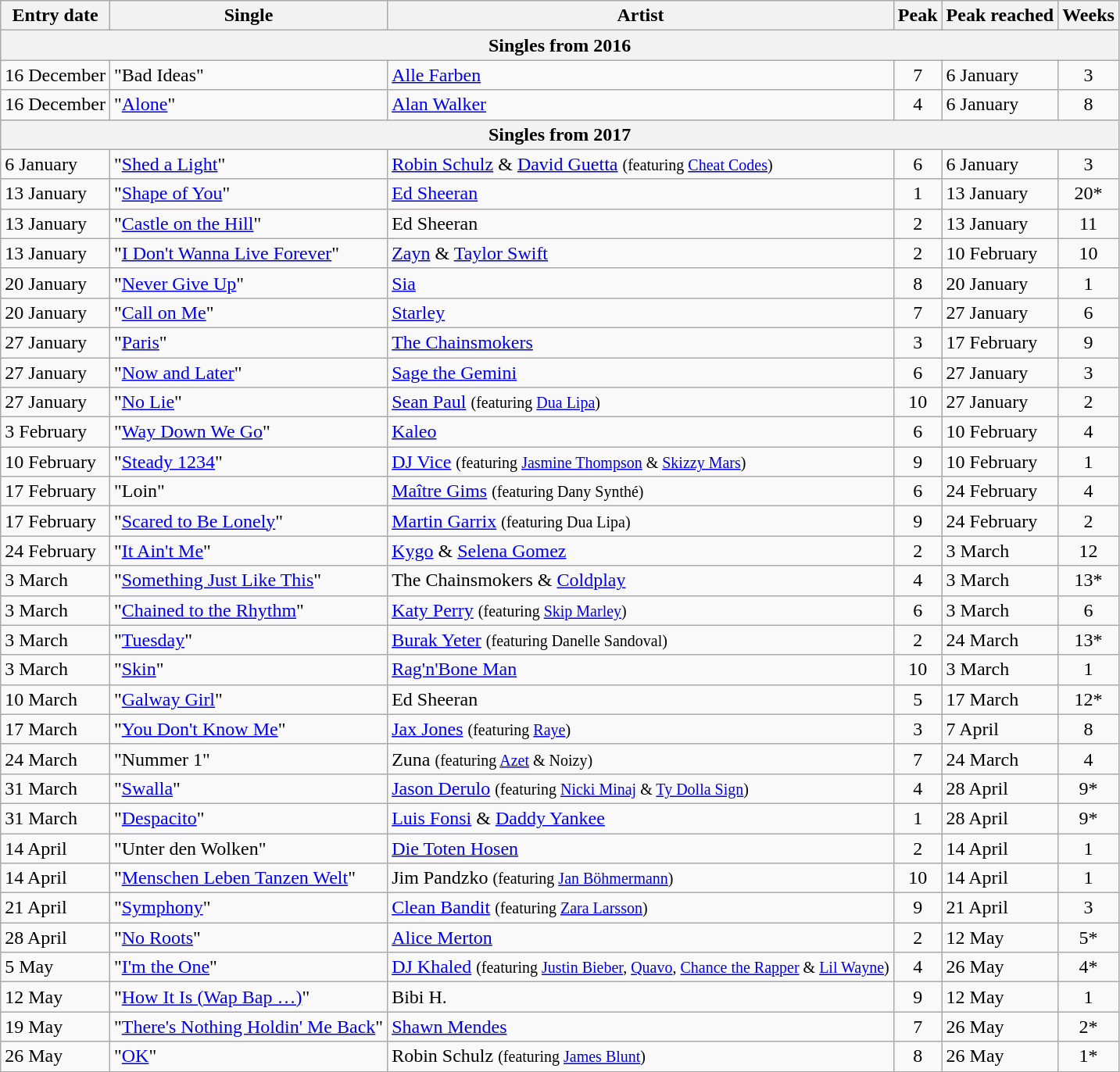<table class="wikitable">
<tr>
<th align="left">Entry date</th>
<th align="left">Single</th>
<th align="left">Artist</th>
<th align="center">Peak</th>
<th align="left">Peak reached</th>
<th align="center">Weeks</th>
</tr>
<tr>
<th colspan=7>Singles from 2016</th>
</tr>
<tr>
<td>16 December</td>
<td>"Bad Ideas"</td>
<td><a href='#'>Alle Farben</a></td>
<td align="center">7</td>
<td>6 January</td>
<td align="center">3</td>
</tr>
<tr>
<td>16 December</td>
<td>"<a href='#'>Alone</a>"</td>
<td><a href='#'>Alan Walker</a></td>
<td align="center">4</td>
<td>6 January</td>
<td align="center">8</td>
</tr>
<tr>
<th colspan=7>Singles from 2017</th>
</tr>
<tr>
<td>6 January</td>
<td>"<a href='#'>Shed a Light</a>"</td>
<td><a href='#'>Robin Schulz</a> & <a href='#'>David Guetta</a> <small>(featuring <a href='#'>Cheat Codes</a>)</small></td>
<td align="center">6</td>
<td>6 January</td>
<td align="center">3</td>
</tr>
<tr>
<td>13 January</td>
<td>"<a href='#'>Shape of You</a>"</td>
<td><a href='#'>Ed Sheeran</a></td>
<td align="center">1</td>
<td>13 January</td>
<td align="center">20*</td>
</tr>
<tr>
<td>13 January</td>
<td>"<a href='#'>Castle on the Hill</a>"</td>
<td>Ed Sheeran</td>
<td align="center">2</td>
<td>13 January</td>
<td align="center">11</td>
</tr>
<tr>
<td>13 January</td>
<td>"<a href='#'>I Don't Wanna Live Forever</a>"</td>
<td><a href='#'>Zayn</a> & <a href='#'>Taylor Swift</a></td>
<td align="center">2</td>
<td>10 February</td>
<td align="center">10</td>
</tr>
<tr>
<td>20 January</td>
<td>"<a href='#'>Never Give Up</a>"</td>
<td><a href='#'>Sia</a></td>
<td align="center">8</td>
<td>20 January</td>
<td align="center">1</td>
</tr>
<tr>
<td>20 January</td>
<td>"<a href='#'>Call on Me</a>"</td>
<td><a href='#'>Starley</a></td>
<td align="center">7</td>
<td>27 January</td>
<td align="center">6</td>
</tr>
<tr>
<td>27 January</td>
<td>"<a href='#'>Paris</a>"</td>
<td><a href='#'>The Chainsmokers</a></td>
<td align="center">3</td>
<td>17 February</td>
<td align="center">9</td>
</tr>
<tr>
<td>27 January</td>
<td>"<a href='#'>Now and Later</a>"</td>
<td><a href='#'>Sage the Gemini</a></td>
<td align="center">6</td>
<td>27 January</td>
<td align="center">3</td>
</tr>
<tr>
<td>27 January</td>
<td>"<a href='#'>No Lie</a>"</td>
<td><a href='#'>Sean Paul</a> <small>(featuring <a href='#'>Dua Lipa</a>)</small></td>
<td align="center">10</td>
<td>27 January</td>
<td align="center">2</td>
</tr>
<tr>
<td>3 February</td>
<td>"<a href='#'>Way Down We Go</a>"</td>
<td><a href='#'>Kaleo</a></td>
<td align="center">6</td>
<td>10 February</td>
<td align="center">4</td>
</tr>
<tr>
<td>10 February</td>
<td>"<a href='#'>Steady 1234</a>"</td>
<td><a href='#'>DJ Vice</a> <small>(featuring <a href='#'>Jasmine Thompson</a> & <a href='#'>Skizzy Mars</a>)</small></td>
<td align="center">9</td>
<td>10 February</td>
<td align="center">1</td>
</tr>
<tr>
<td>17 February</td>
<td>"Loin"</td>
<td><a href='#'>Maître Gims</a> <small>(featuring Dany Synthé)</small></td>
<td align="center">6</td>
<td>24 February</td>
<td align="center">4</td>
</tr>
<tr>
<td>17 February</td>
<td>"<a href='#'>Scared to Be Lonely</a>"</td>
<td><a href='#'>Martin Garrix</a> <small>(featuring Dua Lipa)</small></td>
<td align="center">9</td>
<td>24 February</td>
<td align="center">2</td>
</tr>
<tr>
<td>24 February</td>
<td>"<a href='#'>It Ain't Me</a>"</td>
<td><a href='#'>Kygo</a> & <a href='#'>Selena Gomez</a></td>
<td align="center">2</td>
<td>3 March</td>
<td align="center">12</td>
</tr>
<tr>
<td>3 March</td>
<td>"<a href='#'>Something Just Like This</a>"</td>
<td>The Chainsmokers & <a href='#'>Coldplay</a></td>
<td align="center">4</td>
<td>3 March</td>
<td align="center">13*</td>
</tr>
<tr>
<td>3 March</td>
<td>"<a href='#'>Chained to the Rhythm</a>"</td>
<td><a href='#'>Katy Perry</a> <small>(featuring <a href='#'>Skip Marley</a>)</small></td>
<td align="center">6</td>
<td>3 March</td>
<td align="center">6</td>
</tr>
<tr>
<td>3 March</td>
<td>"<a href='#'>Tuesday</a>"</td>
<td><a href='#'>Burak Yeter</a> <small>(featuring Danelle Sandoval)</small></td>
<td align="center">2</td>
<td>24 March</td>
<td align="center">13*</td>
</tr>
<tr>
<td>3 March</td>
<td>"<a href='#'>Skin</a>"</td>
<td><a href='#'>Rag'n'Bone Man</a></td>
<td align="center">10</td>
<td>3 March</td>
<td align="center">1</td>
</tr>
<tr>
<td>10 March</td>
<td>"<a href='#'>Galway Girl</a>"</td>
<td>Ed Sheeran</td>
<td align="center">5</td>
<td>17 March</td>
<td align="center">12*</td>
</tr>
<tr>
<td>17 March</td>
<td>"<a href='#'>You Don't Know Me</a>"</td>
<td><a href='#'>Jax Jones</a> <small>(featuring <a href='#'>Raye</a>)</small></td>
<td align="center">3</td>
<td>7 April</td>
<td align="center">8</td>
</tr>
<tr>
<td>24 March</td>
<td>"Nummer 1"</td>
<td>Zuna <small>(featuring <a href='#'>Azet</a> & Noizy)</small></td>
<td align="center">7</td>
<td>24 March</td>
<td align="center">4</td>
</tr>
<tr>
<td>31 March</td>
<td>"<a href='#'>Swalla</a>"</td>
<td><a href='#'>Jason Derulo</a> <small>(featuring <a href='#'>Nicki Minaj</a> & <a href='#'>Ty Dolla Sign</a>)</small></td>
<td align="center">4</td>
<td>28 April</td>
<td align="center">9*</td>
</tr>
<tr>
<td>31 March</td>
<td>"<a href='#'>Despacito</a>"</td>
<td><a href='#'>Luis Fonsi</a> & <a href='#'>Daddy Yankee</a></td>
<td align="center">1</td>
<td>28 April</td>
<td align="center">9*</td>
</tr>
<tr>
<td>14 April</td>
<td>"Unter den Wolken"</td>
<td><a href='#'>Die Toten Hosen</a></td>
<td align="center">2</td>
<td>14 April</td>
<td align="center">1</td>
</tr>
<tr>
<td>14 April</td>
<td>"<a href='#'>Menschen Leben Tanzen Welt</a>"</td>
<td>Jim Pandzko <small>(featuring <a href='#'>Jan Böhmermann</a>)</small></td>
<td align="center">10</td>
<td>14 April</td>
<td align="center">1</td>
</tr>
<tr>
<td>21 April</td>
<td>"<a href='#'>Symphony</a>"</td>
<td><a href='#'>Clean Bandit</a> <small>(featuring <a href='#'>Zara Larsson</a>)</small></td>
<td align="center">9</td>
<td>21 April</td>
<td align="center">3</td>
</tr>
<tr>
<td>28 April</td>
<td>"<a href='#'>No Roots</a>"</td>
<td><a href='#'>Alice Merton</a></td>
<td align="center">2</td>
<td>12 May</td>
<td align="center">5*</td>
</tr>
<tr>
<td>5 May</td>
<td>"<a href='#'>I'm the One</a>"</td>
<td><a href='#'>DJ Khaled</a> <small>(featuring <a href='#'>Justin Bieber</a>, <a href='#'>Quavo</a>, <a href='#'>Chance the Rapper</a> & <a href='#'>Lil Wayne</a>)</small></td>
<td align="center">4</td>
<td>26 May</td>
<td align="center">4*</td>
</tr>
<tr>
<td>12 May</td>
<td>"<a href='#'>How It Is (Wap Bap …)</a>"</td>
<td>Bibi H.</td>
<td align="center">9</td>
<td>12 May</td>
<td align="center">1</td>
</tr>
<tr>
<td>19 May</td>
<td>"<a href='#'>There's Nothing Holdin' Me Back</a>"</td>
<td><a href='#'>Shawn Mendes</a></td>
<td align="center">7</td>
<td>26 May</td>
<td align="center">2*</td>
</tr>
<tr>
<td>26 May</td>
<td>"<a href='#'>OK</a>"</td>
<td>Robin Schulz <small>(featuring <a href='#'>James Blunt</a>)</small></td>
<td align="center">8</td>
<td>26 May</td>
<td align="center">1*</td>
</tr>
</table>
